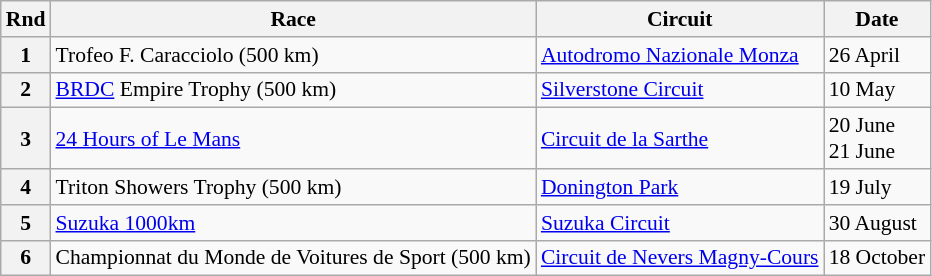<table class="wikitable" style="font-size: 90%;">
<tr>
<th>Rnd</th>
<th>Race</th>
<th>Circuit</th>
<th>Date</th>
</tr>
<tr>
<th>1</th>
<td> Trofeo F. Caracciolo (500 km)</td>
<td><a href='#'>Autodromo Nazionale Monza</a></td>
<td>26 April</td>
</tr>
<tr>
<th>2</th>
<td> <a href='#'>BRDC</a> Empire Trophy (500 km)</td>
<td><a href='#'>Silverstone Circuit</a></td>
<td>10 May</td>
</tr>
<tr>
<th>3</th>
<td> <a href='#'>24 Hours of Le Mans</a></td>
<td><a href='#'>Circuit de la Sarthe</a></td>
<td>20 June<br>21 June</td>
</tr>
<tr>
<th>4</th>
<td> Triton Showers Trophy (500 km)</td>
<td><a href='#'>Donington Park</a></td>
<td>19 July</td>
</tr>
<tr>
<th>5</th>
<td> <a href='#'>Suzuka 1000km</a></td>
<td><a href='#'>Suzuka Circuit</a></td>
<td>30 August</td>
</tr>
<tr>
<th>6</th>
<td> Championnat du Monde de Voitures de Sport (500 km)</td>
<td><a href='#'>Circuit de Nevers Magny-Cours</a></td>
<td>18 October</td>
</tr>
</table>
